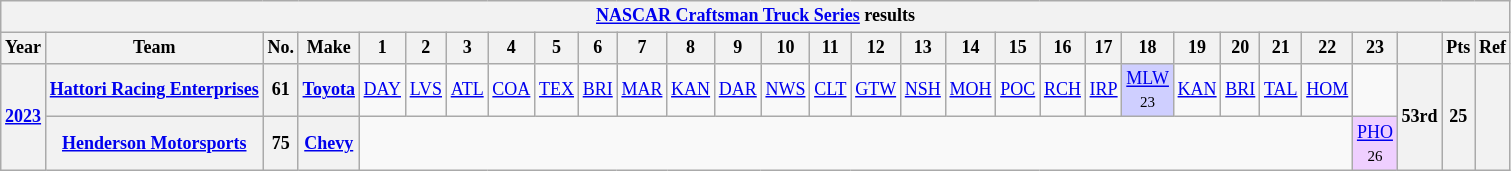<table class="wikitable" style="text-align:center; font-size:75%">
<tr>
<th colspan=32><a href='#'>NASCAR Craftsman Truck Series</a> results</th>
</tr>
<tr>
<th>Year</th>
<th>Team</th>
<th>No.</th>
<th>Make</th>
<th>1</th>
<th>2</th>
<th>3</th>
<th>4</th>
<th>5</th>
<th>6</th>
<th>7</th>
<th>8</th>
<th>9</th>
<th>10</th>
<th>11</th>
<th>12</th>
<th>13</th>
<th>14</th>
<th>15</th>
<th>16</th>
<th>17</th>
<th>18</th>
<th>19</th>
<th>20</th>
<th>21</th>
<th>22</th>
<th>23</th>
<th></th>
<th>Pts</th>
<th>Ref</th>
</tr>
<tr>
<th rowspan="2"><a href='#'>2023</a></th>
<th><a href='#'>Hattori Racing Enterprises</a></th>
<th>61</th>
<th><a href='#'>Toyota</a></th>
<td><a href='#'>DAY</a></td>
<td><a href='#'>LVS</a></td>
<td><a href='#'>ATL</a></td>
<td><a href='#'>COA</a></td>
<td><a href='#'>TEX</a></td>
<td><a href='#'>BRI</a></td>
<td><a href='#'>MAR</a></td>
<td><a href='#'>KAN</a></td>
<td><a href='#'>DAR</a></td>
<td><a href='#'>NWS</a></td>
<td><a href='#'>CLT</a></td>
<td><a href='#'>GTW</a></td>
<td><a href='#'>NSH</a></td>
<td><a href='#'>MOH</a></td>
<td><a href='#'>POC</a></td>
<td><a href='#'>RCH</a></td>
<td><a href='#'>IRP</a></td>
<td style="background:#CFCFFF;"><a href='#'>MLW</a><br><small>23</small></td>
<td><a href='#'>KAN</a></td>
<td><a href='#'>BRI</a></td>
<td><a href='#'>TAL</a></td>
<td><a href='#'>HOM</a></td>
<td></td>
<th rowspan="2">53rd</th>
<th rowspan="2">25</th>
<th rowspan="2"></th>
</tr>
<tr>
<th><a href='#'>Henderson Motorsports</a></th>
<th>75</th>
<th><a href='#'>Chevy</a></th>
<td colspan="22"></td>
<td style="background:#EFCFFF;"><a href='#'>PHO</a><br><small>26</small></td>
</tr>
</table>
